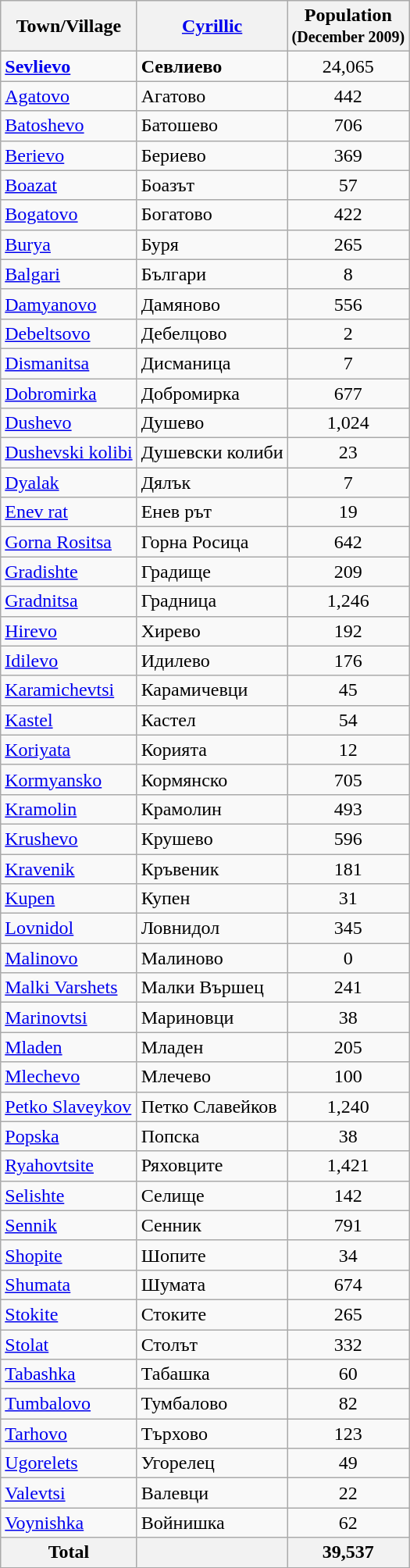<table class="wikitable sortable">
<tr>
<th>Town/Village</th>
<th><a href='#'>Cyrillic</a></th>
<th>Population<br><small>(December 2009)</small></th>
</tr>
<tr>
<td><strong><a href='#'>Sevlievo</a></strong></td>
<td><strong>Севлиево</strong></td>
<td align="center">24,065</td>
</tr>
<tr>
<td><a href='#'>Agatovo</a></td>
<td>Агатово</td>
<td align="center">442</td>
</tr>
<tr>
<td><a href='#'>Batoshevo</a></td>
<td>Батошево</td>
<td align="center">706</td>
</tr>
<tr>
<td><a href='#'>Berievo</a></td>
<td>Бериево</td>
<td align="center">369</td>
</tr>
<tr>
<td><a href='#'>Boazat</a></td>
<td>Боазът</td>
<td align="center">57</td>
</tr>
<tr>
<td><a href='#'>Bogatovo</a></td>
<td>Богатово</td>
<td align="center">422</td>
</tr>
<tr>
<td><a href='#'>Burya</a></td>
<td>Буря</td>
<td align="center">265</td>
</tr>
<tr>
<td><a href='#'>Balgari</a></td>
<td>Българи</td>
<td align="center">8</td>
</tr>
<tr>
<td><a href='#'>Damyanovo</a></td>
<td>Дамяново</td>
<td align="center">556</td>
</tr>
<tr>
<td><a href='#'>Debeltsovo</a></td>
<td>Дебелцово</td>
<td align="center">2</td>
</tr>
<tr>
<td><a href='#'>Dismanitsa</a></td>
<td>Дисманица</td>
<td align="center">7</td>
</tr>
<tr>
<td><a href='#'>Dobromirka</a></td>
<td>Добромирка</td>
<td align="center">677</td>
</tr>
<tr>
<td><a href='#'>Dushevo</a></td>
<td>Душево</td>
<td align="center">1,024</td>
</tr>
<tr>
<td><a href='#'>Dushevski kolibi</a></td>
<td>Душевски колиби</td>
<td align="center">23</td>
</tr>
<tr>
<td><a href='#'>Dyalak</a></td>
<td>Дялък</td>
<td align="center">7</td>
</tr>
<tr>
<td><a href='#'>Enev rat</a></td>
<td>Енев рът</td>
<td align="center">19</td>
</tr>
<tr>
<td><a href='#'>Gorna Rositsa</a></td>
<td>Горна Росица</td>
<td align="center">642</td>
</tr>
<tr>
<td><a href='#'>Gradishte</a></td>
<td>Градище</td>
<td align="center">209</td>
</tr>
<tr>
<td><a href='#'>Gradnitsa</a></td>
<td>Градница</td>
<td align="center">1,246</td>
</tr>
<tr>
<td><a href='#'>Hirevo</a></td>
<td>Хирево</td>
<td align="center">192</td>
</tr>
<tr>
<td><a href='#'>Idilevo</a></td>
<td>Идилево</td>
<td align="center">176</td>
</tr>
<tr>
<td><a href='#'>Karamichevtsi</a></td>
<td>Карамичевци</td>
<td align="center">45</td>
</tr>
<tr>
<td><a href='#'>Kastel</a></td>
<td>Кастел</td>
<td align="center">54</td>
</tr>
<tr>
<td><a href='#'>Koriyata</a></td>
<td>Корията</td>
<td align="center">12</td>
</tr>
<tr>
<td><a href='#'>Kormyansko</a></td>
<td>Кормянско</td>
<td align="center">705</td>
</tr>
<tr>
<td><a href='#'>Kramolin</a></td>
<td>Крамолин</td>
<td align="center">493</td>
</tr>
<tr>
<td><a href='#'>Krushevo</a></td>
<td>Крушево</td>
<td align="center">596</td>
</tr>
<tr>
<td><a href='#'>Kravenik</a></td>
<td>Кръвеник</td>
<td align="center">181</td>
</tr>
<tr>
<td><a href='#'>Kupen</a></td>
<td>Купен</td>
<td align="center">31</td>
</tr>
<tr>
<td><a href='#'>Lovnidol</a></td>
<td>Ловнидол</td>
<td align="center">345</td>
</tr>
<tr>
<td><a href='#'>Malinovo</a></td>
<td>Малиново</td>
<td align="center">0</td>
</tr>
<tr>
<td><a href='#'>Malki Varshets</a></td>
<td>Малки Вършец</td>
<td align="center">241</td>
</tr>
<tr>
<td><a href='#'>Marinovtsi</a></td>
<td>Мариновци</td>
<td align="center">38</td>
</tr>
<tr>
<td><a href='#'>Mladen</a></td>
<td>Младен</td>
<td align="center">205</td>
</tr>
<tr>
<td><a href='#'>Mlechevo</a></td>
<td>Млечево</td>
<td align="center">100</td>
</tr>
<tr>
<td><a href='#'>Petko Slaveykov</a></td>
<td>Петко Славейков</td>
<td align="center">1,240</td>
</tr>
<tr>
<td><a href='#'>Popska</a></td>
<td>Попска</td>
<td align="center">38</td>
</tr>
<tr>
<td><a href='#'>Ryahovtsite</a></td>
<td>Ряховците</td>
<td align="center">1,421</td>
</tr>
<tr>
<td><a href='#'>Selishte</a></td>
<td>Селище</td>
<td align="center">142</td>
</tr>
<tr>
<td><a href='#'>Sennik</a></td>
<td>Сенник</td>
<td align="center">791</td>
</tr>
<tr>
<td><a href='#'>Shopite</a></td>
<td>Шопите</td>
<td align="center">34</td>
</tr>
<tr>
<td><a href='#'>Shumata</a></td>
<td>Шумата</td>
<td align="center">674</td>
</tr>
<tr>
<td><a href='#'>Stokite</a></td>
<td>Стоките</td>
<td align="center">265</td>
</tr>
<tr>
<td><a href='#'>Stolat</a></td>
<td>Столът</td>
<td align="center">332</td>
</tr>
<tr>
<td><a href='#'>Tabashka</a></td>
<td>Табашка</td>
<td align="center">60</td>
</tr>
<tr>
<td><a href='#'>Tumbalovo</a></td>
<td>Тумбалово</td>
<td align="center">82</td>
</tr>
<tr>
<td><a href='#'>Tarhovo</a></td>
<td>Търхово</td>
<td align="center">123</td>
</tr>
<tr>
<td><a href='#'>Ugorelets</a></td>
<td>Угорелец</td>
<td align="center">49</td>
</tr>
<tr>
<td><a href='#'>Valevtsi</a></td>
<td>Валевци</td>
<td align="center">22</td>
</tr>
<tr>
<td><a href='#'>Voynishka</a></td>
<td>Войнишка</td>
<td align="center">62</td>
</tr>
<tr>
<th>Total</th>
<th></th>
<th align="center">39,537</th>
</tr>
</table>
